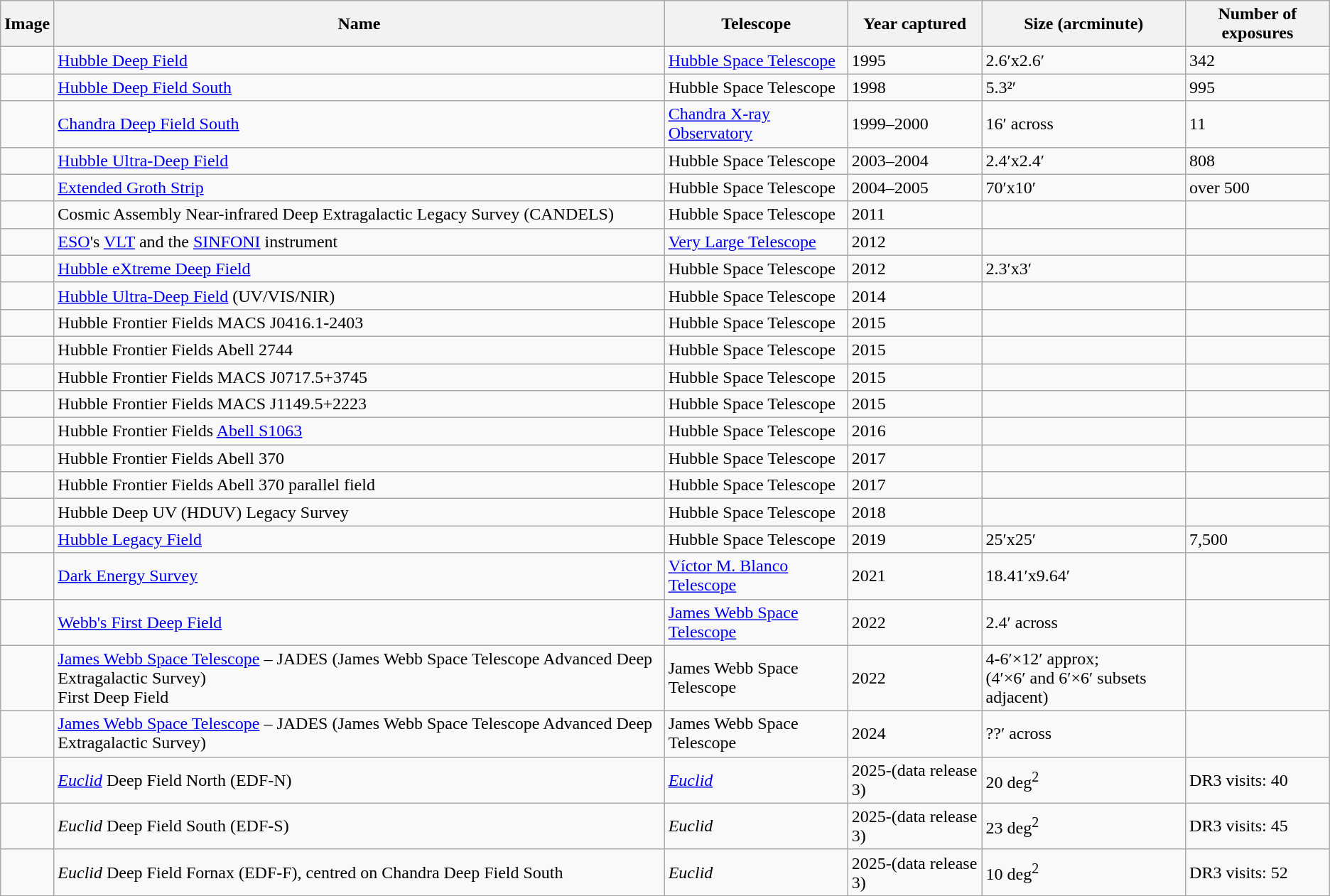<table class="wikitable sortable">
<tr>
<th class=unsortable>Image</th>
<th>Name</th>
<th>Telescope</th>
<th>Year captured</th>
<th>Size (arcminute)</th>
<th>Number of exposures</th>
</tr>
<tr>
<td></td>
<td><a href='#'>Hubble Deep Field</a></td>
<td><a href='#'>Hubble Space Telescope</a></td>
<td>1995</td>
<td>2.6′x2.6′</td>
<td>342</td>
</tr>
<tr>
<td></td>
<td><a href='#'>Hubble Deep Field South</a></td>
<td>Hubble Space Telescope</td>
<td>1998</td>
<td>5.3²′</td>
<td>995</td>
</tr>
<tr>
<td></td>
<td><a href='#'>Chandra Deep Field South</a></td>
<td><a href='#'>Chandra X-ray Observatory</a></td>
<td>1999–2000</td>
<td>16′ across</td>
<td>11</td>
</tr>
<tr>
<td></td>
<td><a href='#'>Hubble Ultra-Deep Field</a></td>
<td>Hubble Space Telescope</td>
<td>2003–2004</td>
<td>2.4′x2.4′</td>
<td>808</td>
</tr>
<tr>
<td></td>
<td><a href='#'>Extended Groth Strip</a></td>
<td>Hubble Space Telescope</td>
<td>2004–2005</td>
<td>70′x10′</td>
<td>over 500</td>
</tr>
<tr>
<td></td>
<td>Cosmic Assembly Near-infrared Deep Extragalactic Legacy Survey (CANDELS)</td>
<td>Hubble Space Telescope</td>
<td>2011</td>
<td></td>
<td></td>
</tr>
<tr>
<td></td>
<td><a href='#'>ESO</a>'s <a href='#'>VLT</a> and the <a href='#'>SINFONI</a> instrument</td>
<td><a href='#'>Very Large Telescope</a></td>
<td>2012</td>
<td></td>
<td></td>
</tr>
<tr>
<td></td>
<td><a href='#'>Hubble eXtreme Deep Field</a></td>
<td>Hubble Space Telescope</td>
<td>2012</td>
<td>2.3′x3′</td>
<td></td>
</tr>
<tr>
<td></td>
<td><a href='#'>Hubble Ultra-Deep Field</a> (UV/VIS/NIR)</td>
<td>Hubble Space Telescope</td>
<td>2014</td>
<td></td>
<td></td>
</tr>
<tr>
<td></td>
<td>Hubble Frontier Fields MACS J0416.1-2403</td>
<td>Hubble Space Telescope</td>
<td>2015</td>
<td></td>
<td></td>
</tr>
<tr>
<td></td>
<td>Hubble Frontier Fields Abell 2744</td>
<td>Hubble Space Telescope</td>
<td>2015</td>
<td></td>
<td></td>
</tr>
<tr>
<td></td>
<td>Hubble Frontier Fields MACS J0717.5+3745</td>
<td>Hubble Space Telescope</td>
<td>2015</td>
<td></td>
<td></td>
</tr>
<tr>
<td></td>
<td>Hubble Frontier Fields MACS J1149.5+2223</td>
<td>Hubble Space Telescope</td>
<td>2015</td>
<td></td>
<td></td>
</tr>
<tr>
<td></td>
<td>Hubble Frontier Fields <a href='#'>Abell S1063</a></td>
<td>Hubble Space Telescope</td>
<td>2016</td>
<td></td>
<td></td>
</tr>
<tr>
<td></td>
<td>Hubble Frontier Fields Abell 370</td>
<td>Hubble Space Telescope</td>
<td>2017</td>
<td></td>
<td></td>
</tr>
<tr>
<td></td>
<td>Hubble Frontier Fields Abell 370 parallel field</td>
<td>Hubble Space Telescope</td>
<td>2017</td>
<td></td>
<td></td>
</tr>
<tr>
<td></td>
<td>Hubble Deep UV (HDUV) Legacy Survey</td>
<td>Hubble Space Telescope</td>
<td>2018</td>
<td></td>
<td></td>
</tr>
<tr>
<td></td>
<td><a href='#'>Hubble Legacy Field</a></td>
<td>Hubble Space Telescope</td>
<td>2019</td>
<td>25′x25′</td>
<td>7,500</td>
</tr>
<tr>
<td></td>
<td><a href='#'>Dark Energy Survey</a></td>
<td><a href='#'>Víctor M. Blanco Telescope</a></td>
<td>2021</td>
<td>18.41′x9.64′</td>
<td></td>
</tr>
<tr>
<td></td>
<td><a href='#'>Webb's First Deep Field</a></td>
<td><a href='#'>James Webb Space Telescope</a></td>
<td>2022</td>
<td>2.4′ across</td>
<td></td>
</tr>
<tr>
<td></td>
<td><a href='#'>James Webb Space Telescope</a> – JADES (James Webb Space Telescope Advanced Deep Extragalactic Survey)<br>First Deep Field</td>
<td>James Webb Space Telescope</td>
<td>2022</td>
<td>4-6′×12′ approx;<br>(4′×6′ and 6′×6′ subsets adjacent)</td>
<td></td>
</tr>
<tr>
<td></td>
<td><a href='#'>James Webb Space Telescope</a> – JADES (James Webb Space Telescope Advanced Deep Extragalactic Survey)</td>
<td>James Webb Space Telescope</td>
<td>2024</td>
<td>??′ across</td>
<td></td>
</tr>
<tr>
<td></td>
<td><em><a href='#'>Euclid</a></em> Deep Field North (EDF-N)</td>
<td><a href='#'><em>Euclid</em></a></td>
<td>2025-(data release 3)</td>
<td>20 deg<sup>2</sup></td>
<td>DR3 visits: 40</td>
</tr>
<tr>
<td></td>
<td><em>Euclid</em> Deep Field South (EDF-S)</td>
<td><em>Euclid</em></td>
<td>2025-(data release 3)</td>
<td>23 deg<sup>2</sup></td>
<td>DR3 visits: 45</td>
</tr>
<tr>
<td></td>
<td><em>Euclid</em> Deep Field Fornax (EDF-F), centred on Chandra Deep Field South</td>
<td><em>Euclid</em></td>
<td>2025-(data release 3)</td>
<td>10 deg<sup>2</sup></td>
<td>DR3 visits: 52</td>
</tr>
</table>
